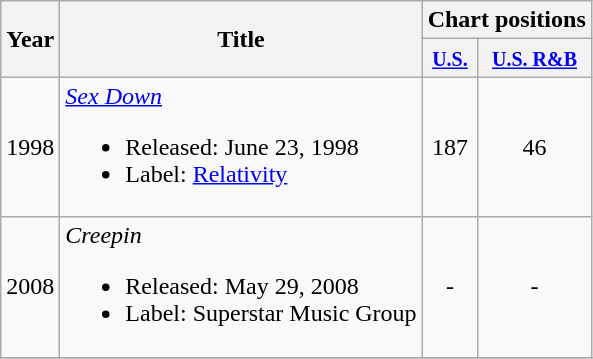<table class="wikitable">
<tr>
<th rowspan="2">Year</th>
<th rowspan="2">Title</th>
<th colspan="2">Chart positions</th>
</tr>
<tr>
<th><small><a href='#'>U.S.</a></small></th>
<th><small><a href='#'>U.S. R&B</a></small></th>
</tr>
<tr>
<td>1998</td>
<td><em><a href='#'>Sex Down</a></em><br><ul><li>Released: June 23, 1998</li><li>Label: <a href='#'>Relativity</a></li></ul></td>
<td align="center">187</td>
<td align="center">46</td>
</tr>
<tr>
<td>2008</td>
<td><em>Creepin</em><br><ul><li>Released: May 29, 2008</li><li>Label: Superstar Music Group</li></ul></td>
<td align="center">-</td>
<td align="center">-</td>
</tr>
<tr>
</tr>
</table>
